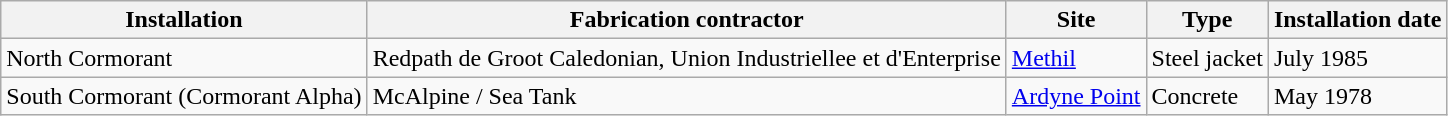<table class="wikitable">
<tr>
<th>Installation</th>
<th>Fabrication contractor</th>
<th>Site</th>
<th>Type</th>
<th>Installation date</th>
</tr>
<tr>
<td>North Cormorant</td>
<td>Redpath de Groot Caledonian, Union Industriellee et d'Enterprise</td>
<td><a href='#'>Methil</a></td>
<td>Steel jacket</td>
<td>July 1985</td>
</tr>
<tr>
<td>South Cormorant (Cormorant Alpha)</td>
<td>McAlpine / Sea Tank</td>
<td><a href='#'>Ardyne Point</a></td>
<td>Concrete</td>
<td>May 1978</td>
</tr>
</table>
